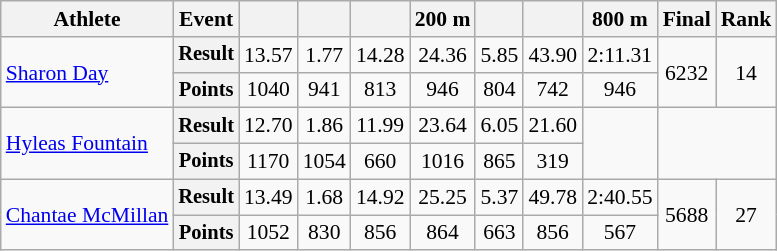<table class=wikitable style=font-size:90%;text-align:center>
<tr>
<th>Athlete</th>
<th>Event</th>
<th></th>
<th></th>
<th></th>
<th>200 m</th>
<th></th>
<th></th>
<th>800 m</th>
<th>Final</th>
<th>Rank</th>
</tr>
<tr>
<td align=left rowspan=2><a href='#'>Sharon Day</a></td>
<th style=font-size:95%>Result</th>
<td>13.57</td>
<td>1.77</td>
<td>14.28</td>
<td>24.36</td>
<td>5.85</td>
<td>43.90</td>
<td>2:11.31</td>
<td rowspan=2>6232</td>
<td rowspan=2>14</td>
</tr>
<tr>
<th style=font-size:95%>Points</th>
<td>1040</td>
<td>941</td>
<td>813</td>
<td>946</td>
<td>804</td>
<td>742</td>
<td>946</td>
</tr>
<tr>
<td align=left rowspan=2><a href='#'>Hyleas Fountain</a></td>
<th style=font-size:95%>Result</th>
<td>12.70</td>
<td>1.86</td>
<td>11.99</td>
<td>23.64</td>
<td>6.05</td>
<td>21.60</td>
<td rowspan=2></td>
<td rowspan=2 colspan=2></td>
</tr>
<tr>
<th style=font-size:95%>Points</th>
<td>1170</td>
<td>1054</td>
<td>660</td>
<td>1016</td>
<td>865</td>
<td>319</td>
</tr>
<tr>
<td align=left rowspan=2><a href='#'>Chantae McMillan</a></td>
<th style=font-size:95%>Result</th>
<td>13.49</td>
<td>1.68</td>
<td>14.92</td>
<td>25.25</td>
<td>5.37</td>
<td>49.78</td>
<td>2:40.55</td>
<td rowspan=2>5688</td>
<td rowspan=2>27</td>
</tr>
<tr>
<th style=font-size:95%>Points</th>
<td>1052</td>
<td>830</td>
<td>856</td>
<td>864</td>
<td>663</td>
<td>856</td>
<td>567</td>
</tr>
</table>
